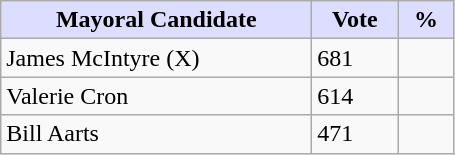<table class="wikitable">
<tr>
<th style="background:#ddf; width:200px;">Mayoral Candidate </th>
<th style="background:#ddf; width:50px;">Vote</th>
<th style="background:#ddf; width:30px;">%</th>
</tr>
<tr>
<td>James McIntyre (X)</td>
<td>681</td>
<td></td>
</tr>
<tr>
<td>Valerie Cron</td>
<td>614</td>
<td></td>
</tr>
<tr>
<td>Bill Aarts</td>
<td>471</td>
<td></td>
</tr>
</table>
